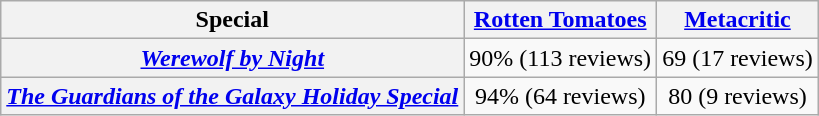<table class="wikitable plainrowheaders unsortable" style="text-align: center;">
<tr>
<th scope="col">Special</th>
<th scope="col"><a href='#'>Rotten Tomatoes</a></th>
<th scope="col"><a href='#'>Metacritic</a></th>
</tr>
<tr>
<th scope="row"><em><a href='#'>Werewolf by Night</a></em></th>
<td>90% (113 reviews)</td>
<td>69 (17 reviews)</td>
</tr>
<tr>
<th scope="row"><em><a href='#'>The Guardians of the Galaxy Holiday Special</a></em></th>
<td>94% (64 reviews)</td>
<td>80 (9 reviews)</td>
</tr>
</table>
